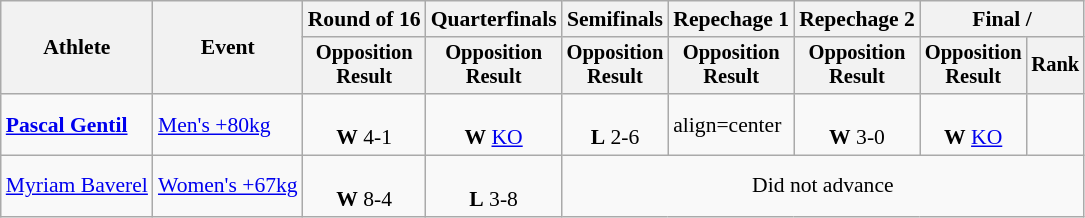<table class="wikitable" style="font-size:90%;">
<tr>
<th rowspan=2>Athlete</th>
<th rowspan=2>Event</th>
<th>Round of 16</th>
<th>Quarterfinals</th>
<th>Semifinals</th>
<th>Repechage 1</th>
<th>Repechage 2</th>
<th colspan=2>Final / </th>
</tr>
<tr style="font-size:95%">
<th>Opposition<br>Result</th>
<th>Opposition<br>Result</th>
<th>Opposition<br>Result</th>
<th>Opposition<br>Result</th>
<th>Opposition<br>Result</th>
<th>Opposition<br>Result</th>
<th>Rank</th>
</tr>
<tr>
<td align=left><strong><a href='#'>Pascal Gentil</a></strong></td>
<td align=left><a href='#'>Men's +80kg</a></td>
<td align=center><br><strong>W</strong> 4-1</td>
<td align=center><br><strong>W</strong> <a href='#'>KO</a></td>
<td align=center><br><strong>L</strong> 2-6</td>
<td>align=center </td>
<td align=center><br><strong>W</strong> 3-0</td>
<td align=center><br><strong>W</strong> <a href='#'>KO</a></td>
<td align=center></td>
</tr>
<tr>
<td align=left><a href='#'>Myriam Baverel</a></td>
<td align=left><a href='#'>Women's +67kg</a></td>
<td align=center><br><strong>W</strong> 8-4</td>
<td align=center><br><strong>L</strong> 3-8</td>
<td align=center colspan=5>Did not advance</td>
</tr>
</table>
